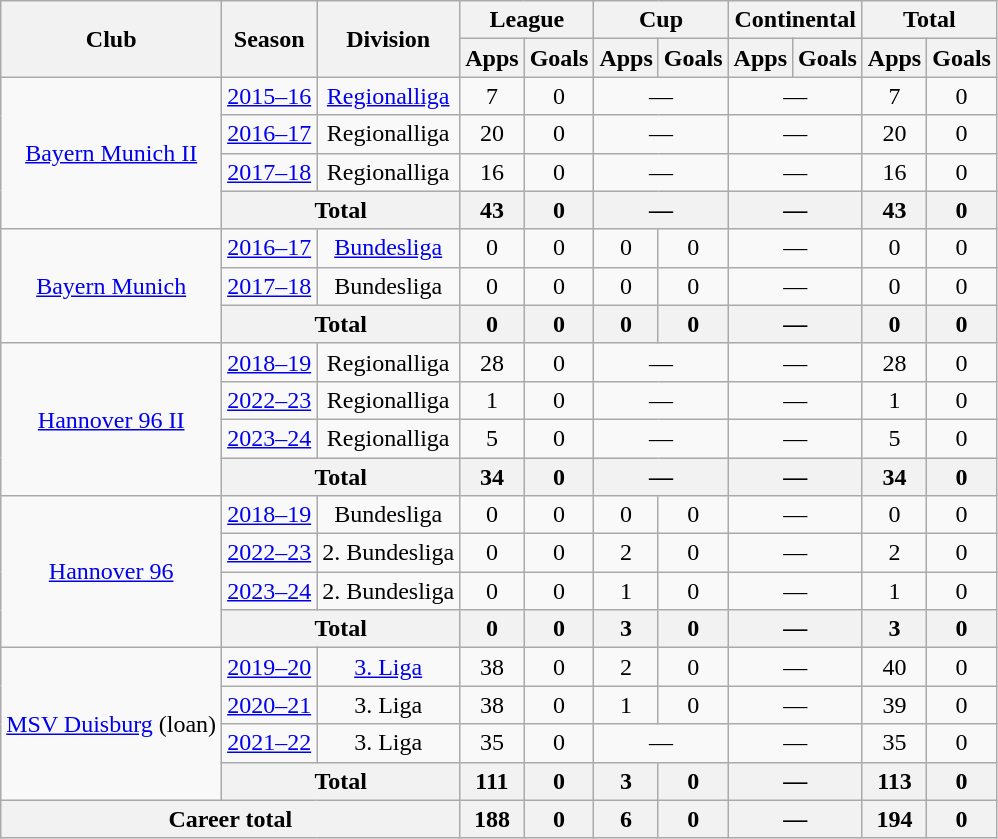<table class="wikitable" style="text-align:center">
<tr>
<th rowspan="2">Club</th>
<th rowspan="2">Season</th>
<th rowspan="2">Division</th>
<th colspan="2">League</th>
<th colspan="2">Cup</th>
<th colspan="2">Continental</th>
<th colspan="2">Total</th>
</tr>
<tr>
<th>Apps</th>
<th>Goals</th>
<th>Apps</th>
<th>Goals</th>
<th>Apps</th>
<th>Goals</th>
<th>Apps</th>
<th>Goals</th>
</tr>
<tr>
<td rowspan="4"><a href='#'>Bayern Munich II</a></td>
<td><a href='#'>2015–16</a></td>
<td><a href='#'>Regionalliga</a></td>
<td>7</td>
<td>0</td>
<td colspan="2">—</td>
<td colspan="2">—</td>
<td>7</td>
<td>0</td>
</tr>
<tr>
<td><a href='#'>2016–17</a></td>
<td>Regionalliga</td>
<td>20</td>
<td>0</td>
<td colspan="2">—</td>
<td colspan="2">—</td>
<td>20</td>
<td>0</td>
</tr>
<tr>
<td><a href='#'>2017–18</a></td>
<td>Regionalliga</td>
<td>16</td>
<td>0</td>
<td colspan="2">—</td>
<td colspan="2">—</td>
<td>16</td>
<td>0</td>
</tr>
<tr>
<th colspan="2">Total</th>
<th>43</th>
<th>0</th>
<th colspan="2">—</th>
<th colspan="2">—</th>
<th>43</th>
<th>0</th>
</tr>
<tr>
<td rowspan="3"><a href='#'>Bayern Munich</a></td>
<td><a href='#'>2016–17</a></td>
<td><a href='#'>Bundesliga</a></td>
<td>0</td>
<td>0</td>
<td>0</td>
<td>0</td>
<td colspan="2">—</td>
<td>0</td>
<td>0</td>
</tr>
<tr>
<td><a href='#'>2017–18</a></td>
<td>Bundesliga</td>
<td>0</td>
<td>0</td>
<td>0</td>
<td>0</td>
<td colspan="2">—</td>
<td>0</td>
<td>0</td>
</tr>
<tr>
<th colspan="2">Total</th>
<th>0</th>
<th>0</th>
<th>0</th>
<th>0</th>
<th colspan="2">—</th>
<th>0</th>
<th>0</th>
</tr>
<tr>
<td rowspan="4"><a href='#'>Hannover 96 II</a></td>
<td><a href='#'>2018–19</a></td>
<td>Regionalliga</td>
<td>28</td>
<td>0</td>
<td colspan="2">—</td>
<td colspan="2">—</td>
<td>28</td>
<td>0</td>
</tr>
<tr>
<td><a href='#'>2022–23</a></td>
<td>Regionalliga</td>
<td>1</td>
<td>0</td>
<td colspan="2">—</td>
<td colspan="2">—</td>
<td>1</td>
<td>0</td>
</tr>
<tr>
<td><a href='#'>2023–24</a></td>
<td>Regionalliga</td>
<td>5</td>
<td>0</td>
<td colspan="2">—</td>
<td colspan="2">—</td>
<td>5</td>
<td>0</td>
</tr>
<tr>
<th colspan="2">Total</th>
<th>34</th>
<th>0</th>
<th colspan="2">—</th>
<th colspan="2">—</th>
<th>34</th>
<th>0</th>
</tr>
<tr>
<td rowspan="4"><a href='#'>Hannover 96</a></td>
<td><a href='#'>2018–19</a></td>
<td>Bundesliga</td>
<td>0</td>
<td>0</td>
<td>0</td>
<td>0</td>
<td colspan="2">—</td>
<td>0</td>
<td>0</td>
</tr>
<tr>
<td><a href='#'>2022–23</a></td>
<td>2. Bundesliga</td>
<td>0</td>
<td>0</td>
<td>2</td>
<td>0</td>
<td colspan="2">—</td>
<td>2</td>
<td>0</td>
</tr>
<tr>
<td><a href='#'>2023–24</a></td>
<td>2. Bundesliga</td>
<td>0</td>
<td>0</td>
<td>1</td>
<td>0</td>
<td colspan="2">—</td>
<td>1</td>
<td>0</td>
</tr>
<tr>
<th colspan="2">Total</th>
<th>0</th>
<th>0</th>
<th>3</th>
<th>0</th>
<th colspan="2">—</th>
<th>3</th>
<th>0</th>
</tr>
<tr>
<td rowspan="4"><a href='#'>MSV Duisburg</a> (loan)</td>
<td><a href='#'>2019–20</a></td>
<td><a href='#'>3. Liga</a></td>
<td>38</td>
<td>0</td>
<td>2</td>
<td>0</td>
<td colspan="2">—</td>
<td>40</td>
<td>0</td>
</tr>
<tr>
<td><a href='#'>2020–21</a></td>
<td>3. Liga</td>
<td>38</td>
<td>0</td>
<td>1</td>
<td>0</td>
<td colspan="2">—</td>
<td>39</td>
<td>0</td>
</tr>
<tr>
<td><a href='#'>2021–22</a></td>
<td>3. Liga</td>
<td>35</td>
<td>0</td>
<td colspan="2">—</td>
<td colspan="2">—</td>
<td>35</td>
<td>0</td>
</tr>
<tr>
<th colspan="2">Total</th>
<th>111</th>
<th>0</th>
<th>3</th>
<th>0</th>
<th colspan="2">—</th>
<th>113</th>
<th>0</th>
</tr>
<tr>
<th colspan="3">Career total</th>
<th>188</th>
<th>0</th>
<th>6</th>
<th>0</th>
<th colspan="2">—</th>
<th>194</th>
<th>0</th>
</tr>
</table>
